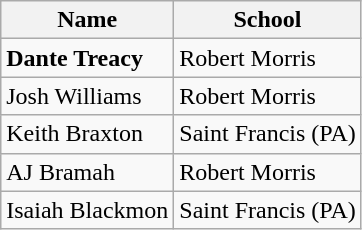<table class="wikitable">
<tr>
<th>Name</th>
<th>School</th>
</tr>
<tr>
<td><strong>Dante Treacy</strong></td>
<td>Robert Morris</td>
</tr>
<tr>
<td>Josh Williams</td>
<td>Robert Morris</td>
</tr>
<tr>
<td>Keith Braxton</td>
<td>Saint Francis (PA)</td>
</tr>
<tr>
<td>AJ Bramah</td>
<td>Robert Morris</td>
</tr>
<tr>
<td>Isaiah Blackmon</td>
<td>Saint Francis (PA)</td>
</tr>
</table>
